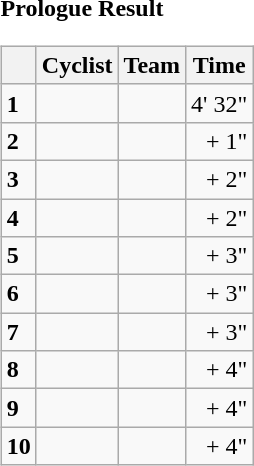<table>
<tr>
<td><strong>Prologue Result</strong><br><table class="wikitable">
<tr>
<th></th>
<th>Cyclist</th>
<th>Team</th>
<th>Time</th>
</tr>
<tr>
<td><strong>1</strong></td>
<td></td>
<td></td>
<td align=right>4' 32"</td>
</tr>
<tr>
<td><strong>2</strong></td>
<td></td>
<td></td>
<td align=right>+ 1"</td>
</tr>
<tr>
<td><strong>3</strong></td>
<td></td>
<td></td>
<td align=right>+ 2"</td>
</tr>
<tr>
<td><strong>4</strong></td>
<td></td>
<td></td>
<td align=right>+ 2"</td>
</tr>
<tr>
<td><strong>5</strong></td>
<td></td>
<td></td>
<td align=right>+ 3"</td>
</tr>
<tr>
<td><strong>6</strong></td>
<td></td>
<td></td>
<td align=right>+ 3"</td>
</tr>
<tr>
<td><strong>7</strong></td>
<td></td>
<td></td>
<td align=right>+ 3"</td>
</tr>
<tr>
<td><strong>8</strong></td>
<td></td>
<td></td>
<td align=right>+ 4"</td>
</tr>
<tr>
<td><strong>9</strong></td>
<td></td>
<td></td>
<td align=right>+ 4"</td>
</tr>
<tr>
<td><strong>10</strong></td>
<td></td>
<td></td>
<td align=right>+ 4"</td>
</tr>
</table>
</td>
</tr>
</table>
